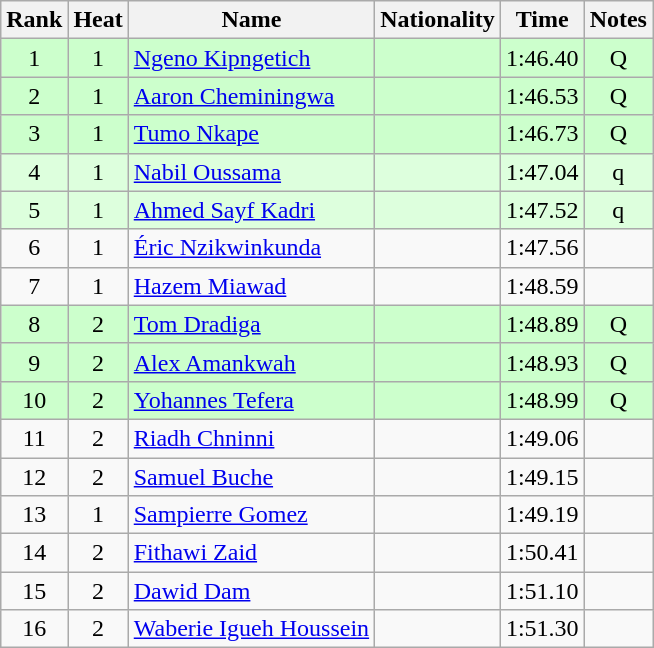<table class="wikitable sortable" style="text-align:center">
<tr>
<th>Rank</th>
<th>Heat</th>
<th>Name</th>
<th>Nationality</th>
<th>Time</th>
<th>Notes</th>
</tr>
<tr bgcolor=ccffcc>
<td>1</td>
<td>1</td>
<td align=left><a href='#'>Ngeno Kipngetich</a></td>
<td align=left></td>
<td>1:46.40</td>
<td>Q</td>
</tr>
<tr bgcolor=ccffcc>
<td>2</td>
<td>1</td>
<td align=left><a href='#'>Aaron Cheminingwa</a></td>
<td align=left></td>
<td>1:46.53</td>
<td>Q</td>
</tr>
<tr bgcolor=ccffcc>
<td>3</td>
<td>1</td>
<td align=left><a href='#'>Tumo Nkape</a></td>
<td align=left></td>
<td>1:46.73</td>
<td>Q</td>
</tr>
<tr bgcolor=ddffdd>
<td>4</td>
<td>1</td>
<td align=left><a href='#'>Nabil Oussama</a></td>
<td align=left></td>
<td>1:47.04</td>
<td>q</td>
</tr>
<tr bgcolor=ddffdd>
<td>5</td>
<td>1</td>
<td align=left><a href='#'>Ahmed Sayf Kadri</a></td>
<td align=left></td>
<td>1:47.52</td>
<td>q</td>
</tr>
<tr>
<td>6</td>
<td>1</td>
<td align=left><a href='#'>Éric Nzikwinkunda</a></td>
<td align=left></td>
<td>1:47.56</td>
<td></td>
</tr>
<tr>
<td>7</td>
<td>1</td>
<td align=left><a href='#'>Hazem Miawad</a></td>
<td align=left></td>
<td>1:48.59</td>
<td></td>
</tr>
<tr bgcolor=ccffcc>
<td>8</td>
<td>2</td>
<td align=left><a href='#'>Tom Dradiga</a></td>
<td align=left></td>
<td>1:48.89</td>
<td>Q</td>
</tr>
<tr bgcolor=ccffcc>
<td>9</td>
<td>2</td>
<td align=left><a href='#'>Alex Amankwah</a></td>
<td align=left></td>
<td>1:48.93</td>
<td>Q</td>
</tr>
<tr bgcolor=ccffcc>
<td>10</td>
<td>2</td>
<td align=left><a href='#'>Yohannes Tefera</a></td>
<td align=left></td>
<td>1:48.99</td>
<td>Q</td>
</tr>
<tr>
<td>11</td>
<td>2</td>
<td align=left><a href='#'>Riadh Chninni</a></td>
<td align=left></td>
<td>1:49.06</td>
<td></td>
</tr>
<tr>
<td>12</td>
<td>2</td>
<td align=left><a href='#'>Samuel Buche</a></td>
<td align=left></td>
<td>1:49.15</td>
<td></td>
</tr>
<tr>
<td>13</td>
<td>1</td>
<td align=left><a href='#'>Sampierre Gomez</a></td>
<td align=left></td>
<td>1:49.19</td>
<td></td>
</tr>
<tr>
<td>14</td>
<td>2</td>
<td align=left><a href='#'>Fithawi Zaid</a></td>
<td align=left></td>
<td>1:50.41</td>
<td></td>
</tr>
<tr>
<td>15</td>
<td>2</td>
<td align=left><a href='#'>Dawid Dam</a></td>
<td align=left></td>
<td>1:51.10</td>
<td></td>
</tr>
<tr>
<td>16</td>
<td>2</td>
<td align=left><a href='#'>Waberie Igueh Houssein</a></td>
<td align=left></td>
<td>1:51.30</td>
<td></td>
</tr>
</table>
